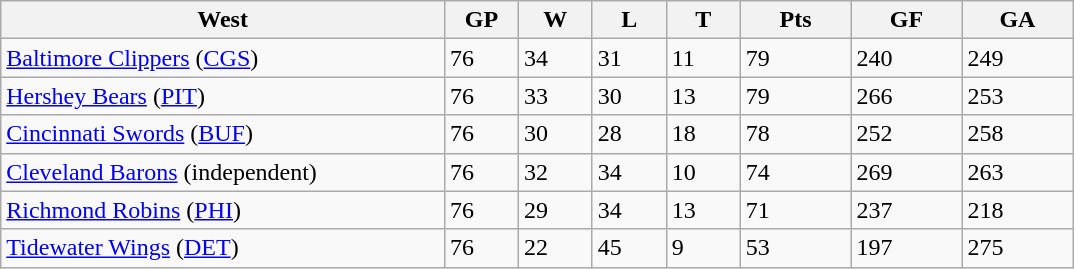<table class="wikitable">
<tr>
<th bgcolor="#DDDDFF" width="30%">West</th>
<th bgcolor="#DDDDFF" width="5%">GP</th>
<th bgcolor="#DDDDFF" width="5%">W</th>
<th bgcolor="#DDDDFF" width="5%">L</th>
<th bgcolor="#DDDDFF" width="5%">T</th>
<th bgcolor="#DDDDFF" width="7.5%">Pts</th>
<th bgcolor="#DDDDFF" width="7.5%">GF</th>
<th bgcolor="#DDDDFF" width="7.5%">GA</th>
</tr>
<tr>
<td><a href='#'>Baltimore Clippers</a> (<a href='#'>CGS</a>)</td>
<td>76</td>
<td>34</td>
<td>31</td>
<td>11</td>
<td>79</td>
<td>240</td>
<td>249</td>
</tr>
<tr>
<td><a href='#'>Hershey Bears</a> (<a href='#'>PIT</a>)</td>
<td>76</td>
<td>33</td>
<td>30</td>
<td>13</td>
<td>79</td>
<td>266</td>
<td>253</td>
</tr>
<tr>
<td><a href='#'>Cincinnati Swords</a> (<a href='#'>BUF</a>)</td>
<td>76</td>
<td>30</td>
<td>28</td>
<td>18</td>
<td>78</td>
<td>252</td>
<td>258</td>
</tr>
<tr>
<td><a href='#'>Cleveland Barons</a> (independent)</td>
<td>76</td>
<td>32</td>
<td>34</td>
<td>10</td>
<td>74</td>
<td>269</td>
<td>263</td>
</tr>
<tr>
<td><a href='#'>Richmond Robins</a> (<a href='#'>PHI</a>)</td>
<td>76</td>
<td>29</td>
<td>34</td>
<td>13</td>
<td>71</td>
<td>237</td>
<td>218</td>
</tr>
<tr>
<td><a href='#'>Tidewater Wings</a> (<a href='#'>DET</a>)</td>
<td>76</td>
<td>22</td>
<td>45</td>
<td>9</td>
<td>53</td>
<td>197</td>
<td>275</td>
</tr>
</table>
